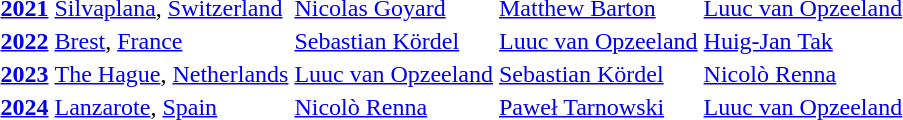<table>
<tr>
<th><a href='#'>2021</a></th>
<td> <a href='#'>Silvaplana</a>, <a href='#'>Switzerland</a></td>
<td> <a href='#'>Nicolas Goyard</a></td>
<td> <a href='#'>Matthew Barton</a></td>
<td> <a href='#'>Luuc van Opzeeland</a></td>
</tr>
<tr>
<th><a href='#'>2022</a></th>
<td> <a href='#'>Brest</a>, <a href='#'>France</a></td>
<td> <a href='#'>Sebastian Kördel</a></td>
<td> <a href='#'>Luuc van Opzeeland</a></td>
<td> <a href='#'>Huig-Jan Tak</a></td>
</tr>
<tr>
<th><a href='#'>2023</a></th>
<td> <a href='#'>The Hague</a>, <a href='#'>Netherlands</a></td>
<td> <a href='#'>Luuc van Opzeeland</a></td>
<td> <a href='#'>Sebastian Kördel</a></td>
<td> <a href='#'>Nicolò Renna</a></td>
</tr>
<tr>
<th><a href='#'>2024</a></th>
<td> <a href='#'>Lanzarote</a>, <a href='#'>Spain</a></td>
<td> <a href='#'>Nicolò Renna</a></td>
<td> <a href='#'>Paweł Tarnowski</a></td>
<td> <a href='#'>Luuc van Opzeeland</a></td>
</tr>
</table>
